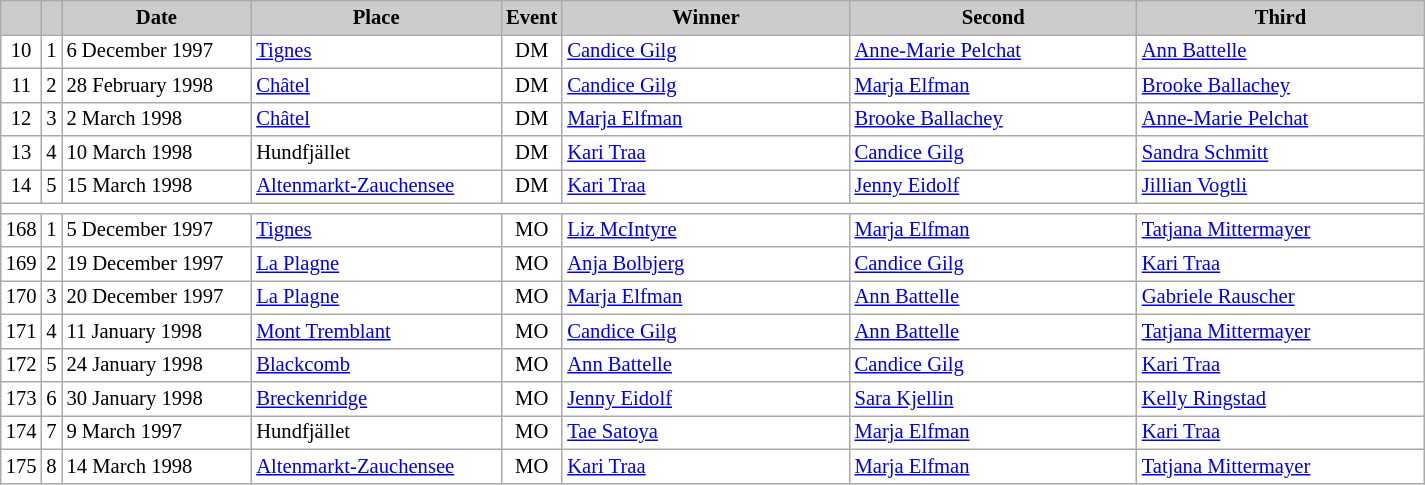<table class="wikitable plainrowheaders" style="background:#fff; font-size:86%; line-height:16px; border:grey solid 1px; border-collapse:collapse;">
<tr style="background:#ccc; text-align:center;">
<th scope="col" style="background:#ccc; width=20 px;"></th>
<th scope="col" style="background:#ccc; width=30 px;"></th>
<th scope="col" style="background:#ccc; width:120px;">Date</th>
<th scope="col" style="background:#ccc; width:160px;">Place</th>
<th scope="col" style="background:#ccc; width:15px;">Event</th>
<th scope="col" style="background:#ccc; width:185px;">Winner</th>
<th scope="col" style="background:#ccc; width:185px;">Second</th>
<th scope="col" style="background:#ccc; width:185px;">Third</th>
</tr>
<tr>
<td align=center>10</td>
<td align=center>1</td>
<td>6 December 1997</td>
<td> <a href='#'>Tignes</a></td>
<td align=center>DM</td>
<td> <a href='#'>Candice Gilg</a></td>
<td> <a href='#'>Anne-Marie Pelchat</a></td>
<td> <a href='#'>Ann Battelle</a></td>
</tr>
<tr>
<td align=center>11</td>
<td align=center>2</td>
<td>28 February 1998</td>
<td> <a href='#'>Châtel</a></td>
<td align=center>DM</td>
<td> <a href='#'>Candice Gilg</a></td>
<td> <a href='#'>Marja Elfman</a></td>
<td> <a href='#'>Brooke Ballachey</a></td>
</tr>
<tr>
<td align=center>12</td>
<td align=center>3</td>
<td>2 March 1998</td>
<td> <a href='#'>Châtel</a></td>
<td align=center>DM</td>
<td> <a href='#'>Marja Elfman</a></td>
<td> <a href='#'>Brooke Ballachey</a></td>
<td> <a href='#'>Anne-Marie Pelchat</a></td>
</tr>
<tr>
<td align=center>13</td>
<td align=center>4</td>
<td>10 March 1998</td>
<td> Hundfjället</td>
<td align=center>DM</td>
<td> <a href='#'>Kari Traa</a></td>
<td> <a href='#'>Candice Gilg</a></td>
<td> <a href='#'>Sandra Schmitt</a></td>
</tr>
<tr>
<td align=center>14</td>
<td align=center>5</td>
<td>15 March 1998</td>
<td> <a href='#'>Altenmarkt-Zauchensee</a></td>
<td align=center>DM</td>
<td> <a href='#'>Kari Traa</a></td>
<td> <a href='#'>Jenny Eidolf</a></td>
<td> <a href='#'>Jillian Vogtli</a></td>
</tr>
<tr>
<td colspan=8></td>
</tr>
<tr>
<td align=center>168</td>
<td align=center>1</td>
<td>5 December 1997</td>
<td> <a href='#'>Tignes</a></td>
<td align=center>MO</td>
<td> <a href='#'>Liz McIntyre</a></td>
<td> <a href='#'>Marja Elfman</a></td>
<td> <a href='#'>Tatjana Mittermayer</a></td>
</tr>
<tr>
<td align=center>169</td>
<td align=center>2</td>
<td>19 December 1997</td>
<td> <a href='#'>La Plagne</a></td>
<td align=center>MO</td>
<td> <a href='#'>Anja Bolbjerg</a></td>
<td> <a href='#'>Candice Gilg</a></td>
<td> <a href='#'>Kari Traa</a></td>
</tr>
<tr>
<td align=center>170</td>
<td align=center>3</td>
<td>20 December 1997</td>
<td> <a href='#'>La Plagne</a></td>
<td align=center>MO</td>
<td> <a href='#'>Marja Elfman</a></td>
<td> <a href='#'>Ann Battelle</a></td>
<td> <a href='#'>Gabriele Rauscher</a></td>
</tr>
<tr>
<td align=center>171</td>
<td align=center>4</td>
<td>11 January 1998</td>
<td> <a href='#'>Mont Tremblant</a></td>
<td align=center>MO</td>
<td> <a href='#'>Candice Gilg</a></td>
<td> <a href='#'>Ann Battelle</a></td>
<td> <a href='#'>Tatjana Mittermayer</a></td>
</tr>
<tr>
<td align=center>172</td>
<td align=center>5</td>
<td>24 January 1998</td>
<td> <a href='#'>Blackcomb</a></td>
<td align=center>MO</td>
<td> <a href='#'>Ann Battelle</a></td>
<td> <a href='#'>Candice Gilg</a></td>
<td> <a href='#'>Kari Traa</a></td>
</tr>
<tr>
<td align=center>173</td>
<td align=center>6</td>
<td>30 January 1998</td>
<td> <a href='#'>Breckenridge</a></td>
<td align=center>MO</td>
<td> <a href='#'>Jenny Eidolf</a></td>
<td> <a href='#'>Sara Kjellin</a></td>
<td> <a href='#'>Kelly Ringstad</a></td>
</tr>
<tr>
<td align=center>174</td>
<td align=center>7</td>
<td>9 March 1997</td>
<td> Hundfjället</td>
<td align=center>MO</td>
<td> <a href='#'>Tae Satoya</a></td>
<td> <a href='#'>Marja Elfman</a></td>
<td> <a href='#'>Kari Traa</a></td>
</tr>
<tr>
<td align=center>175</td>
<td align=center>8</td>
<td>14 March 1998</td>
<td> <a href='#'>Altenmarkt-Zauchensee</a></td>
<td align=center>MO</td>
<td> <a href='#'>Kari Traa</a></td>
<td> <a href='#'>Marja Elfman</a></td>
<td> <a href='#'>Tatjana Mittermayer</a></td>
</tr>
</table>
